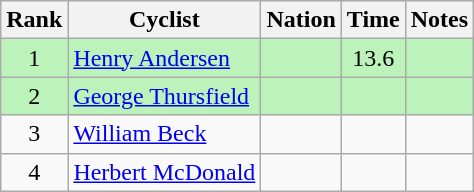<table class="wikitable sortable" style="text-align:center">
<tr>
<th>Rank</th>
<th>Cyclist</th>
<th>Nation</th>
<th>Time</th>
<th>Notes</th>
</tr>
<tr bgcolor=bbf3bb>
<td>1</td>
<td align=left><a href='#'>Henry Andersen</a></td>
<td align=left></td>
<td>13.6</td>
<td></td>
</tr>
<tr bgcolor=bbf3bb>
<td>2</td>
<td align=left><a href='#'>George Thursfield</a></td>
<td align=left></td>
<td></td>
<td></td>
</tr>
<tr>
<td>3</td>
<td align=left><a href='#'>William Beck</a></td>
<td align=left></td>
<td></td>
<td></td>
</tr>
<tr>
<td>4</td>
<td align=left><a href='#'>Herbert McDonald</a></td>
<td align=left></td>
<td></td>
<td></td>
</tr>
</table>
